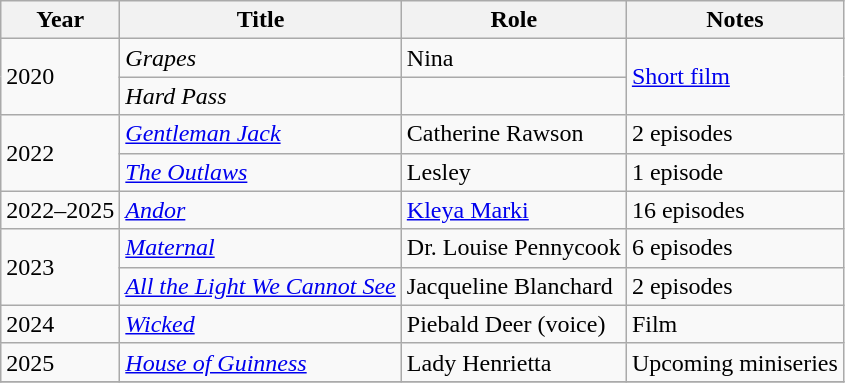<table class="wikitable">
<tr>
<th>Year</th>
<th>Title</th>
<th>Role</th>
<th>Notes</th>
</tr>
<tr>
<td rowspan=2>2020</td>
<td><em>Grapes</em></td>
<td>Nina</td>
<td rowspan=2><a href='#'>Short film</a></td>
</tr>
<tr>
<td><em>Hard Pass</em></td>
<td></td>
</tr>
<tr>
<td rowspan=2>2022</td>
<td><em><a href='#'>Gentleman Jack</a></em></td>
<td>Catherine Rawson</td>
<td>2 episodes</td>
</tr>
<tr>
<td><em><a href='#'>The Outlaws</a></em></td>
<td>Lesley</td>
<td>1 episode</td>
</tr>
<tr>
<td>2022–2025</td>
<td><em><a href='#'>Andor</a></em></td>
<td><a href='#'>Kleya Marki</a></td>
<td>16 episodes</td>
</tr>
<tr>
<td rowspan=2>2023</td>
<td><em><a href='#'>Maternal</a></em></td>
<td>Dr. Louise Pennycook</td>
<td>6 episodes</td>
</tr>
<tr>
<td><em><a href='#'>All the Light We Cannot See</a></em></td>
<td>Jacqueline Blanchard</td>
<td>2 episodes</td>
</tr>
<tr>
<td>2024</td>
<td><em><a href='#'>Wicked</a></em></td>
<td>Piebald Deer (voice)</td>
<td>Film</td>
</tr>
<tr>
<td>2025</td>
<td><em><a href='#'>House of Guinness</a></em></td>
<td>Lady Henrietta</td>
<td>Upcoming miniseries</td>
</tr>
<tr>
</tr>
</table>
